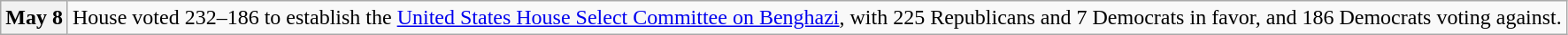<table class="wikitable">
<tr>
<th>May 8</th>
<td>House voted 232–186 to establish the <a href='#'>United States House Select Committee on Benghazi</a>, with 225 Republicans and 7 Democrats in favor, and 186 Democrats voting against.</td>
</tr>
</table>
